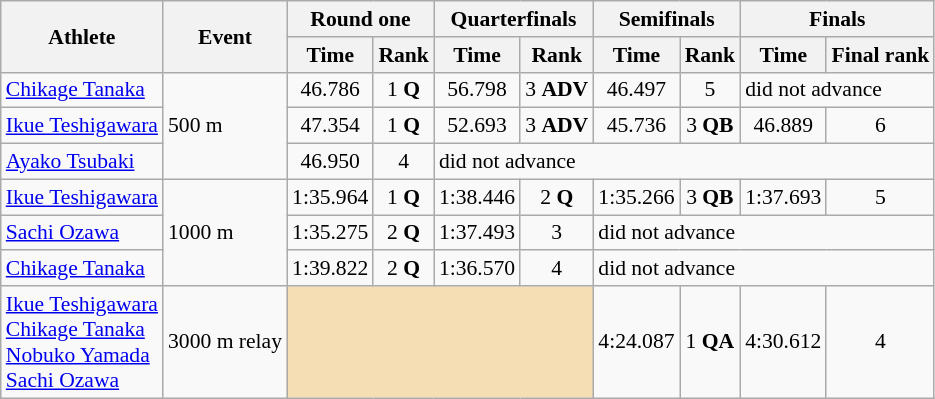<table class="wikitable" style="font-size:90%">
<tr>
<th rowspan="2">Athlete</th>
<th rowspan="2">Event</th>
<th colspan="2">Round one</th>
<th colspan="2">Quarterfinals</th>
<th colspan="2">Semifinals</th>
<th colspan="2">Finals</th>
</tr>
<tr>
<th>Time</th>
<th>Rank</th>
<th>Time</th>
<th>Rank</th>
<th>Time</th>
<th>Rank</th>
<th>Time</th>
<th>Final rank</th>
</tr>
<tr>
<td><a href='#'>Chikage Tanaka</a></td>
<td rowspan="3">500 m</td>
<td align="center">46.786</td>
<td align="center">1 <strong>Q</strong></td>
<td align="center">56.798</td>
<td align="center">3 <strong>ADV</strong></td>
<td align="center">46.497</td>
<td align="center">5</td>
<td colspan="2">did not advance</td>
</tr>
<tr>
<td><a href='#'>Ikue Teshigawara</a></td>
<td align="center">47.354</td>
<td align="center">1 <strong>Q</strong></td>
<td align="center">52.693</td>
<td align="center">3 <strong>ADV</strong></td>
<td align="center">45.736</td>
<td align="center">3 <strong>QB</strong></td>
<td align="center">46.889</td>
<td align="center">6</td>
</tr>
<tr>
<td><a href='#'>Ayako Tsubaki</a></td>
<td align="center">46.950</td>
<td align="center">4</td>
<td colspan="6">did not advance</td>
</tr>
<tr>
<td><a href='#'>Ikue Teshigawara</a></td>
<td rowspan="3">1000 m</td>
<td align="center">1:35.964</td>
<td align="center">1 <strong>Q</strong></td>
<td align="center">1:38.446</td>
<td align="center">2 <strong>Q</strong></td>
<td align="center">1:35.266</td>
<td align="center">3 <strong>QB</strong></td>
<td align="center">1:37.693</td>
<td align="center">5</td>
</tr>
<tr>
<td><a href='#'>Sachi Ozawa</a></td>
<td align="center">1:35.275</td>
<td align="center">2 <strong>Q</strong></td>
<td align="center">1:37.493</td>
<td align="center">3</td>
<td colspan="4">did not advance</td>
</tr>
<tr>
<td><a href='#'>Chikage Tanaka</a></td>
<td align="center">1:39.822</td>
<td align="center">2 <strong>Q</strong></td>
<td align="center">1:36.570</td>
<td align="center">4</td>
<td colspan="4">did not advance</td>
</tr>
<tr>
<td><a href='#'>Ikue Teshigawara</a><br><a href='#'>Chikage Tanaka</a><br><a href='#'>Nobuko Yamada</a><br><a href='#'>Sachi Ozawa</a></td>
<td>3000 m relay</td>
<td colspan=4 bgcolor=wheat></td>
<td align=center>4:24.087</td>
<td align=center>1 <strong>QA</strong></td>
<td align=center>4:30.612</td>
<td align=center>4</td>
</tr>
</table>
